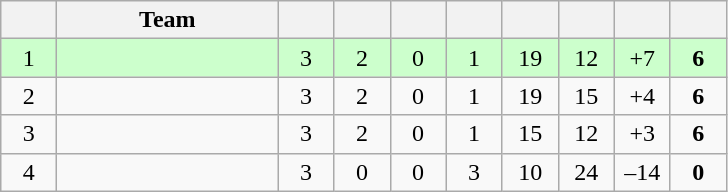<table class="wikitable" style="text-align: center; font-size: 100%;">
<tr>
<th width="30"></th>
<th width="140">Team</th>
<th width="30"></th>
<th width="30"></th>
<th width="30"></th>
<th width="30"></th>
<th width="30"></th>
<th width="30"></th>
<th width="30"></th>
<th width="30"></th>
</tr>
<tr style="background-color: #ccffcc;">
<td>1</td>
<td align=left><strong></strong></td>
<td>3</td>
<td>2</td>
<td>0</td>
<td>1</td>
<td>19</td>
<td>12</td>
<td>+7</td>
<td><strong>6</strong></td>
</tr>
<tr>
<td>2</td>
<td align=left></td>
<td>3</td>
<td>2</td>
<td>0</td>
<td>1</td>
<td>19</td>
<td>15</td>
<td>+4</td>
<td><strong>6</strong></td>
</tr>
<tr>
<td>3</td>
<td align=left></td>
<td>3</td>
<td>2</td>
<td>0</td>
<td>1</td>
<td>15</td>
<td>12</td>
<td>+3</td>
<td><strong>6</strong></td>
</tr>
<tr>
<td>4</td>
<td align=left></td>
<td>3</td>
<td>0</td>
<td>0</td>
<td>3</td>
<td>10</td>
<td>24</td>
<td>–14</td>
<td><strong>0</strong></td>
</tr>
</table>
